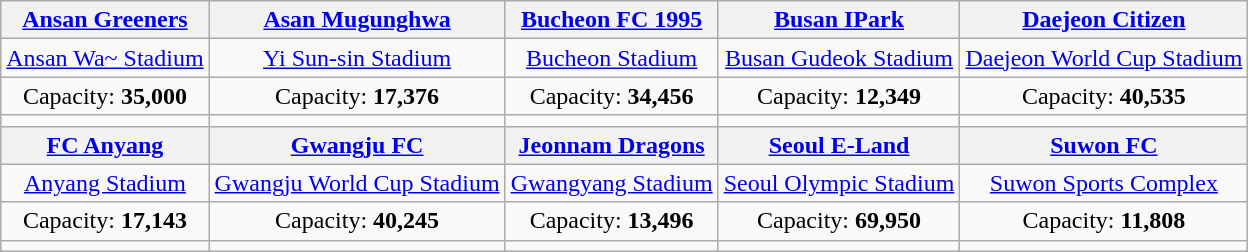<table class="wikitable" style="text-align:center">
<tr>
<th><a href='#'>Ansan Greeners</a></th>
<th><a href='#'>Asan Mugunghwa</a></th>
<th><a href='#'>Bucheon FC 1995</a></th>
<th><a href='#'>Busan IPark</a></th>
<th><a href='#'>Daejeon Citizen</a></th>
</tr>
<tr>
<td><a href='#'>Ansan Wa~ Stadium</a></td>
<td><a href='#'>Yi Sun-sin Stadium</a></td>
<td><a href='#'>Bucheon Stadium</a></td>
<td><a href='#'>Busan Gudeok Stadium</a></td>
<td><a href='#'>Daejeon World Cup Stadium</a></td>
</tr>
<tr>
<td>Capacity: <strong>35,000</strong></td>
<td>Capacity: <strong>17,376</strong></td>
<td>Capacity: <strong>34,456</strong></td>
<td>Capacity: <strong>12,349</strong></td>
<td>Capacity: <strong>40,535</strong></td>
</tr>
<tr>
<td></td>
<td></td>
<td></td>
<td></td>
<td></td>
</tr>
<tr>
<th><a href='#'>FC Anyang</a></th>
<th><a href='#'>Gwangju FC</a></th>
<th><a href='#'>Jeonnam Dragons</a></th>
<th><a href='#'>Seoul E-Land</a></th>
<th><a href='#'>Suwon FC</a></th>
</tr>
<tr>
<td><a href='#'>Anyang Stadium</a></td>
<td><a href='#'>Gwangju World Cup Stadium</a></td>
<td><a href='#'>Gwangyang Stadium</a></td>
<td><a href='#'>Seoul Olympic Stadium</a></td>
<td><a href='#'>Suwon Sports Complex</a></td>
</tr>
<tr>
<td>Capacity: <strong>17,143</strong></td>
<td>Capacity: <strong>40,245</strong></td>
<td>Capacity: <strong>13,496</strong></td>
<td>Capacity: <strong>69,950</strong></td>
<td>Capacity: <strong>11,808</strong></td>
</tr>
<tr>
<td></td>
<td></td>
<td></td>
<td></td>
<td></td>
</tr>
</table>
